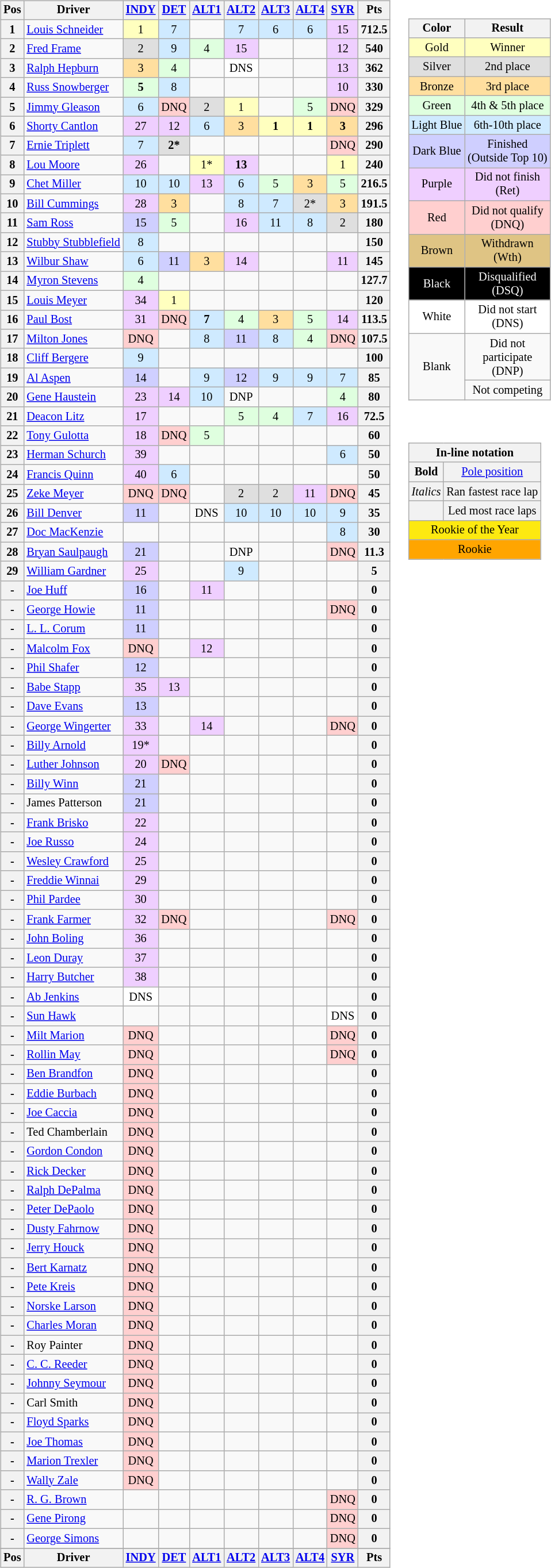<table>
<tr>
<td><br><table class="wikitable" style="font-size: 85%">
<tr valign="top">
<th valign="middle">Pos</th>
<th valign="middle">Driver</th>
<th><a href='#'>INDY</a><br></th>
<th><a href='#'>DET</a><br></th>
<th><a href='#'>ALT1</a><br></th>
<th><a href='#'>ALT2</a><br></th>
<th><a href='#'>ALT3</a><br></th>
<th><a href='#'>ALT4</a><br></th>
<th><a href='#'>SYR</a><br></th>
<th valign="middle">Pts</th>
</tr>
<tr>
<th>1</th>
<td> <a href='#'>Louis Schneider</a></td>
<td style="background:#FFFFBF;" align=center>1</td>
<td style="background:#CFEAFF;" align=center>7</td>
<td></td>
<td style="background:#CFEAFF;" align=center>7</td>
<td style="background:#CFEAFF;" align=center>6</td>
<td style="background:#CFEAFF;" align=center>6</td>
<td style="background:#EFCFFF;" align=center>15</td>
<th>712.5</th>
</tr>
<tr>
<th>2</th>
<td> <a href='#'>Fred Frame</a></td>
<td style="background:#DFDFDF;" align=center>2</td>
<td style="background:#CFEAFF;" align=center>9</td>
<td style="background:#DFFFDF;" align=center>4</td>
<td style="background:#EFCFFF;" align=center>15</td>
<td></td>
<td></td>
<td style="background:#EFCFFF;" align=center>12</td>
<th>540</th>
</tr>
<tr>
<th>3</th>
<td> <a href='#'>Ralph Hepburn</a></td>
<td style="background:#FFDF9F;" align=center>3</td>
<td style="background:#DFFFDF;" align=center>4</td>
<td></td>
<td style="background:#FFFFFF;" align=center>DNS</td>
<td></td>
<td></td>
<td style="background:#EFCFFF;" align=center>13</td>
<th>362</th>
</tr>
<tr>
<th>4</th>
<td> <a href='#'>Russ Snowberger</a></td>
<td style="background:#DFFFDF;" align=center><strong>5</strong></td>
<td style="background:#CFEAFF;" align=center>8</td>
<td></td>
<td></td>
<td></td>
<td></td>
<td style="background:#EFCFFF;" align=center>10</td>
<th>330</th>
</tr>
<tr>
<th>5</th>
<td> <a href='#'>Jimmy Gleason</a></td>
<td style="background:#CFEAFF;" align=center>6</td>
<td style="background:#FFCFCF;" align=center>DNQ</td>
<td style="background:#DFDFDF;" align=center>2</td>
<td style="background:#FFFFBF;" align=center>1</td>
<td></td>
<td style="background:#DFFFDF;" align=center>5</td>
<td style="background:#FFCFCF;" align=center>DNQ</td>
<th>329</th>
</tr>
<tr>
<th>6</th>
<td> <a href='#'>Shorty Cantlon</a></td>
<td style="background:#EFCFFF;" align=center>27</td>
<td style="background:#EFCFFF;" align=center>12</td>
<td style="background:#CFEAFF;" align=center>6</td>
<td style="background:#FFDF9F;" align=center>3</td>
<td style="background:#FFFFBF;" align=center><strong>1</strong></td>
<td style="background:#FFFFBF;" align=center><strong>1</strong></td>
<td style="background:#FFDF9F;" align=center><strong>3</strong></td>
<th>296</th>
</tr>
<tr>
<th>7</th>
<td> <a href='#'>Ernie Triplett</a></td>
<td style="background:#CFEAFF;" align=center>7</td>
<td style="background:#DFDFDF;" align=center><strong>2*</strong></td>
<td></td>
<td></td>
<td></td>
<td></td>
<td style="background:#FFCFCF;" align=center>DNQ</td>
<th>290</th>
</tr>
<tr>
<th>8</th>
<td> <a href='#'>Lou Moore</a></td>
<td style="background:#EFCFFF;" align=center>26</td>
<td></td>
<td style="background:#FFFFBF;" align=center>1*</td>
<td style="background:#EFCFFF;" align=center><strong>13</strong></td>
<td></td>
<td></td>
<td style="background:#FFFFBF;" align=center>1</td>
<th>240</th>
</tr>
<tr>
<th>9</th>
<td> <a href='#'>Chet Miller</a></td>
<td style="background:#CFEAFF;" align=center>10</td>
<td style="background:#CFEAFF;" align=center>10</td>
<td style="background:#EFCFFF;" align=center>13</td>
<td style="background:#CFEAFF;" align=center>6</td>
<td style="background:#DFFFDF;" align=center>5</td>
<td style="background:#FFDF9F;" align=center>3</td>
<td style="background:#DFFFDF;" align=center>5</td>
<th>216.5</th>
</tr>
<tr>
<th>10</th>
<td> <a href='#'>Bill Cummings</a></td>
<td style="background:#EFCFFF;" align=center>28</td>
<td style="background:#FFDF9F;" align=center>3</td>
<td></td>
<td style="background:#CFEAFF;" align=center>8</td>
<td style="background:#CFEAFF;" align=center>7</td>
<td style="background:#DFDFDF;" align=center>2*</td>
<td style="background:#FFDF9F;" align=center>3</td>
<th>191.5</th>
</tr>
<tr>
<th>11</th>
<td> <a href='#'>Sam Ross</a></td>
<td style="background:#CFCFFF;" align=center>15</td>
<td style="background:#DFFFDF;" align=center>5</td>
<td></td>
<td style="background:#EFCFFF;" align=center>16</td>
<td style="background:#CFEAFF;" align=center>11</td>
<td style="background:#CFEAFF;" align=center>8</td>
<td style="background:#DFDFDF;" align=center>2</td>
<th>180</th>
</tr>
<tr>
<th>12</th>
<td> <a href='#'>Stubby Stubblefield</a></td>
<td style="background:#CFEAFF;" align=center>8</td>
<td></td>
<td></td>
<td></td>
<td></td>
<td></td>
<td></td>
<th>150</th>
</tr>
<tr>
<th>13</th>
<td> <a href='#'>Wilbur Shaw</a></td>
<td style="background:#CFEAFF;" align=center>6</td>
<td style="background:#CFCFFF;" align=center>11</td>
<td style="background:#FFDF9F;" align=center>3</td>
<td style="background:#EFCFFF;" align=center>14</td>
<td></td>
<td></td>
<td style="background:#EFCFFF;" align=center>11</td>
<th>145</th>
</tr>
<tr>
<th>14</th>
<td> <a href='#'>Myron Stevens</a></td>
<td style="background:#DFFFDF;" align=center>4</td>
<td></td>
<td></td>
<td></td>
<td></td>
<td></td>
<td></td>
<th>127.7</th>
</tr>
<tr>
<th>15</th>
<td> <a href='#'>Louis Meyer</a></td>
<td style="background:#EFCFFF;" align=center>34</td>
<td style="background:#FFFFBF;" align=center>1</td>
<td></td>
<td></td>
<td></td>
<td></td>
<td></td>
<th>120</th>
</tr>
<tr>
<th>16</th>
<td> <a href='#'>Paul Bost</a></td>
<td style="background:#EFCFFF;" align=center>31</td>
<td style="background:#FFCFCF;" align=center>DNQ</td>
<td style="background:#CFEAFF;" align=center><strong>7</strong></td>
<td style="background:#DFFFDF;" align=center>4</td>
<td style="background:#FFDF9F;" align=center>3</td>
<td style="background:#DFFFDF;" align=center>5</td>
<td style="background:#EFCFFF;" align=center>14</td>
<th>113.5</th>
</tr>
<tr>
<th>17</th>
<td> <a href='#'>Milton Jones</a></td>
<td style="background:#FFCFCF;" align=center>DNQ</td>
<td></td>
<td style="background:#CFEAFF;" align=center>8</td>
<td style="background:#CFCFFF;" align=center>11</td>
<td style="background:#CFEAFF;" align=center>8</td>
<td style="background:#DFFFDF;" align=center>4</td>
<td style="background:#FFCFCF;" align=center>DNQ</td>
<th>107.5</th>
</tr>
<tr>
<th>18</th>
<td> <a href='#'>Cliff Bergere</a></td>
<td style="background:#CFEAFF;" align=center>9</td>
<td></td>
<td></td>
<td></td>
<td></td>
<td></td>
<td></td>
<th>100</th>
</tr>
<tr>
<th>19</th>
<td> <a href='#'>Al Aspen</a> </td>
<td style="background:#CFCFFF;" align=center>14</td>
<td></td>
<td style="background:#CFEAFF;" align=center>9</td>
<td style="background:#CFCFFF;" align=center>12</td>
<td style="background:#CFEAFF;" align=center>9</td>
<td style="background:#CFEAFF;" align=center>9</td>
<td style="background:#CFEAFF;" align=center>7</td>
<th>85</th>
</tr>
<tr>
<th>20</th>
<td> <a href='#'>Gene Haustein</a></td>
<td style="background:#EFCFFF;" align=center>23</td>
<td style="background:#EFCFFF;" align=center>14</td>
<td style="background:#CFEAFF;" align=center>10</td>
<td align=center>DNP</td>
<td></td>
<td></td>
<td style="background:#DFFFDF;" align=center>4</td>
<th>80</th>
</tr>
<tr>
<th>21</th>
<td> <a href='#'>Deacon Litz</a></td>
<td style="background:#EFCFFF;" align=center>17</td>
<td></td>
<td></td>
<td style="background:#DFFFDF;" align=center>5</td>
<td style="background:#DFFFDF;" align=center>4</td>
<td style="background:#CFEAFF;" align=center>7</td>
<td style="background:#EFCFFF;" align=center>16</td>
<th>72.5</th>
</tr>
<tr>
<th>22</th>
<td> <a href='#'>Tony Gulotta</a></td>
<td style="background:#EFCFFF;" align=center>18</td>
<td style="background:#FFCFCF;" align=center>DNQ</td>
<td style="background:#DFFFDF;" align=center>5</td>
<td></td>
<td></td>
<td></td>
<td></td>
<th>60</th>
</tr>
<tr>
<th>23</th>
<td> <a href='#'>Herman Schurch</a></td>
<td style="background:#EFCFFF;" align=center>39</td>
<td></td>
<td></td>
<td></td>
<td></td>
<td></td>
<td style="background:#CFEAFF;" align=center>6</td>
<th>50</th>
</tr>
<tr>
<th>24</th>
<td> <a href='#'>Francis Quinn</a> </td>
<td style="background:#EFCFFF;" align=center>40</td>
<td style="background:#CFEAFF;" align=center>6</td>
<td></td>
<td></td>
<td></td>
<td></td>
<td></td>
<th>50</th>
</tr>
<tr>
<th>25</th>
<td> <a href='#'>Zeke Meyer</a></td>
<td style="background:#FFCFCF;" align=center>DNQ</td>
<td style="background:#FFCFCF;" align=center>DNQ</td>
<td></td>
<td style="background:#DFDFDF;" align=center>2</td>
<td style="background:#DFDFDF;" align=center>2</td>
<td style="background:#EFCFFF;" align=center>11</td>
<td style="background:#FFCFCF;" align=center>DNQ</td>
<th>45</th>
</tr>
<tr>
<th>26</th>
<td> <a href='#'>Bill Denver</a></td>
<td style="background:#CFCFFF;" align=center>11</td>
<td></td>
<td style="background:FFFFFF;" align=center>DNS</td>
<td style="background:#CFEAFF;" align=center>10</td>
<td style="background:#CFEAFF;" align=center>10</td>
<td style="background:#CFEAFF;" align=center>10</td>
<td style="background:#CFEAFF;" align=center>9</td>
<th>35</th>
</tr>
<tr>
<th>27</th>
<td> <a href='#'>Doc MacKenzie</a> </td>
<td></td>
<td></td>
<td></td>
<td></td>
<td></td>
<td></td>
<td style="background:#CFEAFF;" align=center>8</td>
<th>30</th>
</tr>
<tr>
<th>28</th>
<td> <a href='#'>Bryan Saulpaugh</a> </td>
<td style="background:#CFCFFF;" align=center>21</td>
<td></td>
<td></td>
<td align=center>DNP</td>
<td></td>
<td></td>
<td style="background:#FFCFCF;" align=center>DNQ</td>
<th>11.3</th>
</tr>
<tr>
<th>29</th>
<td> <a href='#'>William Gardner</a></td>
<td style="background:#EFCFFF;" align=center>25</td>
<td></td>
<td></td>
<td style="background:#CFEAFF;" align=center>9</td>
<td></td>
<td></td>
<td></td>
<th>5</th>
</tr>
<tr>
<th>-</th>
<td> <a href='#'>Joe Huff</a></td>
<td style="background:#CFCFFF;" align=center>16</td>
<td></td>
<td style="background:#EFCFFF;" align=center>11</td>
<td></td>
<td></td>
<td></td>
<td></td>
<th>0</th>
</tr>
<tr>
<th>-</th>
<td> <a href='#'>George Howie</a> </td>
<td style="background:#CFCFFF;" align=center>11</td>
<td></td>
<td></td>
<td></td>
<td></td>
<td></td>
<td style="background:#FFCFCF;" align=center>DNQ</td>
<th>0</th>
</tr>
<tr>
<th>-</th>
<td> <a href='#'>L. L. Corum</a></td>
<td style="background:#CFCFFF;" align=center>11</td>
<td></td>
<td></td>
<td></td>
<td></td>
<td></td>
<td></td>
<th>0</th>
</tr>
<tr>
<th>-</th>
<td> <a href='#'>Malcolm Fox</a> </td>
<td style="background:#FFCFCF;" align=center>DNQ</td>
<td></td>
<td style="background:#EFCFFF;" align=center>12</td>
<td></td>
<td></td>
<td></td>
<td></td>
<th>0</th>
</tr>
<tr>
<th>-</th>
<td> <a href='#'>Phil Shafer</a></td>
<td style="background:#CFCFFF;" align=center>12</td>
<td></td>
<td></td>
<td></td>
<td></td>
<td></td>
<td></td>
<th>0</th>
</tr>
<tr>
<th>-</th>
<td> <a href='#'>Babe Stapp</a></td>
<td style="background:#EFCFFF;" align=center>35</td>
<td style="background:#EFCFFF;" align=center>13</td>
<td></td>
<td></td>
<td></td>
<td></td>
<td></td>
<th>0</th>
</tr>
<tr>
<th>-</th>
<td> <a href='#'>Dave Evans</a></td>
<td style="background:#CFCFFF;" align=center>13</td>
<td></td>
<td></td>
<td></td>
<td></td>
<td></td>
<td></td>
<th>0</th>
</tr>
<tr>
<th>-</th>
<td> <a href='#'>George Wingerter</a> </td>
<td style="background:#EFCFFF;" align=center>33</td>
<td></td>
<td style="background:#EFCFFF;" align=center>14</td>
<td></td>
<td></td>
<td></td>
<td style="background:#FFCFCF;" align=center>DNQ</td>
<th>0</th>
</tr>
<tr>
<th>-</th>
<td> <a href='#'>Billy Arnold</a></td>
<td style="background:#EFCFFF;" align=center>19*</td>
<td></td>
<td></td>
<td></td>
<td></td>
<td></td>
<td></td>
<th>0</th>
</tr>
<tr>
<th>-</th>
<td> <a href='#'>Luther Johnson</a></td>
<td style="background:#EFCFFF;" align=center>20</td>
<td style="background:#FFCFCF;" align=center>DNQ</td>
<td></td>
<td></td>
<td></td>
<td></td>
<td></td>
<th>0</th>
</tr>
<tr>
<th>-</th>
<td> <a href='#'>Billy Winn</a> </td>
<td style="background:#CFCFFF;" align=center>21</td>
<td></td>
<td></td>
<td></td>
<td></td>
<td></td>
<td></td>
<th>0</th>
</tr>
<tr>
<th>-</th>
<td> James Patterson  </td>
<td style="background:#CFCFFF;" align=center>21</td>
<td></td>
<td></td>
<td></td>
<td></td>
<td></td>
<td></td>
<th>0</th>
</tr>
<tr>
<th>-</th>
<td> <a href='#'>Frank Brisko</a></td>
<td style="background:#EFCFFF;" align=center>22</td>
<td></td>
<td></td>
<td></td>
<td></td>
<td></td>
<td></td>
<th>0</th>
</tr>
<tr>
<th>-</th>
<td> <a href='#'>Joe Russo</a> </td>
<td style="background:#EFCFFF;" align=center>24</td>
<td></td>
<td></td>
<td></td>
<td></td>
<td></td>
<td></td>
<th>0</th>
</tr>
<tr>
<th>-</th>
<td> <a href='#'>Wesley Crawford</a></td>
<td style="background:#EFCFFF;" align=center>25</td>
<td></td>
<td></td>
<td></td>
<td></td>
<td></td>
<td></td>
<th>0</th>
</tr>
<tr>
<th>-</th>
<td> <a href='#'>Freddie Winnai</a></td>
<td style="background:#EFCFFF;" align=center>29</td>
<td></td>
<td></td>
<td></td>
<td></td>
<td></td>
<td></td>
<th>0</th>
</tr>
<tr>
<th>-</th>
<td> <a href='#'>Phil Pardee</a></td>
<td style="background:#EFCFFF;" align=center>30</td>
<td></td>
<td></td>
<td></td>
<td></td>
<td></td>
<td></td>
<th>0</th>
</tr>
<tr>
<th>-</th>
<td> <a href='#'>Frank Farmer</a></td>
<td style="background:#EFCFFF;" align=center>32</td>
<td style="background:#FFCFCF;" align=center>DNQ</td>
<td></td>
<td></td>
<td></td>
<td></td>
<td style="background:#FFCFCF;" align=center>DNQ</td>
<th>0</th>
</tr>
<tr>
<th>-</th>
<td> <a href='#'>John Boling</a></td>
<td style="background:#EFCFFF;" align=center>36</td>
<td></td>
<td></td>
<td></td>
<td></td>
<td></td>
<td></td>
<th>0</th>
</tr>
<tr>
<th>-</th>
<td> <a href='#'>Leon Duray</a></td>
<td style="background:#EFCFFF;" align=center>37</td>
<td></td>
<td></td>
<td></td>
<td></td>
<td></td>
<td></td>
<th>0</th>
</tr>
<tr>
<th>-</th>
<td> <a href='#'>Harry Butcher</a></td>
<td style="background:#EFCFFF;" align=center>38</td>
<td></td>
<td></td>
<td></td>
<td></td>
<td></td>
<td></td>
<th>0</th>
</tr>
<tr>
<th>-</th>
<td> <a href='#'>Ab Jenkins</a></td>
<td style="background:#FFFFFF;" align=center>DNS</td>
<td></td>
<td></td>
<td></td>
<td></td>
<td></td>
<td></td>
<th>0</th>
</tr>
<tr>
<th>-</th>
<td> <a href='#'>Sun Hawk</a></td>
<td></td>
<td></td>
<td></td>
<td></td>
<td></td>
<td></td>
<td style="background:#FFFFFF;" align=center>DNS</td>
<th>0</th>
</tr>
<tr>
<th>-</th>
<td> <a href='#'>Milt Marion</a></td>
<td style="background:#FFCFCF;" align=center>DNQ</td>
<td></td>
<td></td>
<td></td>
<td></td>
<td></td>
<td style="background:#FFCFCF;" align=center>DNQ</td>
<th>0</th>
</tr>
<tr>
<th>-</th>
<td> <a href='#'>Rollin May</a></td>
<td style="background:#FFCFCF;" align=center>DNQ</td>
<td></td>
<td></td>
<td></td>
<td></td>
<td></td>
<td style="background:#FFCFCF;" align=center>DNQ</td>
<th>0</th>
</tr>
<tr>
<th>-</th>
<td> <a href='#'>Ben Brandfon</a></td>
<td style="background:#FFCFCF;" align=center>DNQ</td>
<td></td>
<td></td>
<td></td>
<td></td>
<td></td>
<td></td>
<th>0</th>
</tr>
<tr>
<th>-</th>
<td> <a href='#'>Eddie Burbach</a></td>
<td style="background:#FFCFCF;" align=center>DNQ</td>
<td></td>
<td></td>
<td></td>
<td></td>
<td></td>
<td></td>
<th>0</th>
</tr>
<tr>
<th>-</th>
<td> <a href='#'>Joe Caccia</a></td>
<td style="background:#FFCFCF;" align=center>DNQ</td>
<td></td>
<td></td>
<td></td>
<td></td>
<td></td>
<td></td>
<th>0</th>
</tr>
<tr>
<th>-</th>
<td> Ted Chamberlain</td>
<td style="background:#FFCFCF;" align=center>DNQ</td>
<td></td>
<td></td>
<td></td>
<td></td>
<td></td>
<td></td>
<th>0</th>
</tr>
<tr>
<th>-</th>
<td> <a href='#'>Gordon Condon</a></td>
<td style="background:#FFCFCF;" align=center>DNQ</td>
<td></td>
<td></td>
<td></td>
<td></td>
<td></td>
<td></td>
<th>0</th>
</tr>
<tr>
<th>-</th>
<td> <a href='#'>Rick Decker</a></td>
<td style="background:#FFCFCF;" align=center>DNQ</td>
<td></td>
<td></td>
<td></td>
<td></td>
<td></td>
<td></td>
<th>0</th>
</tr>
<tr>
<th>-</th>
<td> <a href='#'>Ralph DePalma</a></td>
<td style="background:#FFCFCF;" align=center>DNQ</td>
<td></td>
<td></td>
<td></td>
<td></td>
<td></td>
<td></td>
<th>0</th>
</tr>
<tr>
<th>-</th>
<td> <a href='#'>Peter DePaolo</a></td>
<td style="background:#FFCFCF;" align=center>DNQ</td>
<td></td>
<td></td>
<td></td>
<td></td>
<td></td>
<td></td>
<th>0</th>
</tr>
<tr>
<th>-</th>
<td> <a href='#'>Dusty Fahrnow</a></td>
<td style="background:#FFCFCF;" align=center>DNQ</td>
<td></td>
<td></td>
<td></td>
<td></td>
<td></td>
<td></td>
<th>0</th>
</tr>
<tr>
<th>-</th>
<td> <a href='#'>Jerry Houck</a></td>
<td style="background:#FFCFCF;" align=center>DNQ</td>
<td></td>
<td></td>
<td></td>
<td></td>
<td></td>
<td></td>
<th>0</th>
</tr>
<tr>
<th>-</th>
<td> <a href='#'>Bert Karnatz</a></td>
<td style="background:#FFCFCF;" align=center>DNQ</td>
<td></td>
<td></td>
<td></td>
<td></td>
<td></td>
<td></td>
<th>0</th>
</tr>
<tr>
<th>-</th>
<td> <a href='#'>Pete Kreis</a></td>
<td style="background:#FFCFCF;" align=center>DNQ</td>
<td></td>
<td></td>
<td></td>
<td></td>
<td></td>
<td></td>
<th>0</th>
</tr>
<tr>
<th>-</th>
<td> <a href='#'>Norske Larson</a></td>
<td style="background:#FFCFCF;" align=center>DNQ</td>
<td></td>
<td></td>
<td></td>
<td></td>
<td></td>
<td></td>
<th>0</th>
</tr>
<tr>
<th>-</th>
<td> <a href='#'>Charles Moran</a></td>
<td style="background:#FFCFCF;" align=center>DNQ</td>
<td></td>
<td></td>
<td></td>
<td></td>
<td></td>
<td></td>
<th>0</th>
</tr>
<tr>
<th>-</th>
<td> Roy Painter</td>
<td style="background:#FFCFCF;" align=center>DNQ</td>
<td></td>
<td></td>
<td></td>
<td></td>
<td></td>
<td></td>
<th>0</th>
</tr>
<tr>
<th>-</th>
<td> <a href='#'>C. C. Reeder</a></td>
<td style="background:#FFCFCF;" align=center>DNQ</td>
<td></td>
<td></td>
<td></td>
<td></td>
<td></td>
<td></td>
<th>0</th>
</tr>
<tr>
<th>-</th>
<td> <a href='#'>Johnny Seymour</a></td>
<td style="background:#FFCFCF;" align=center>DNQ</td>
<td></td>
<td></td>
<td></td>
<td></td>
<td></td>
<td></td>
<th>0</th>
</tr>
<tr>
<th>-</th>
<td> Carl Smith</td>
<td style="background:#FFCFCF;" align=center>DNQ</td>
<td></td>
<td></td>
<td></td>
<td></td>
<td></td>
<td></td>
<th>0</th>
</tr>
<tr>
<th>-</th>
<td> <a href='#'>Floyd Sparks</a></td>
<td style="background:#FFCFCF;" align=center>DNQ</td>
<td></td>
<td></td>
<td></td>
<td></td>
<td></td>
<td></td>
<th>0</th>
</tr>
<tr>
<th>-</th>
<td> <a href='#'>Joe Thomas</a></td>
<td style="background:#FFCFCF;" align=center>DNQ</td>
<td></td>
<td></td>
<td></td>
<td></td>
<td></td>
<td></td>
<th>0</th>
</tr>
<tr>
<th>-</th>
<td> <a href='#'>Marion Trexler</a></td>
<td style="background:#FFCFCF;" align=center>DNQ</td>
<td></td>
<td></td>
<td></td>
<td></td>
<td></td>
<td></td>
<th>0</th>
</tr>
<tr>
<th>-</th>
<td> <a href='#'>Wally Zale</a></td>
<td style="background:#FFCFCF;" align=center>DNQ</td>
<td></td>
<td></td>
<td></td>
<td></td>
<td></td>
<td></td>
<th>0</th>
</tr>
<tr>
<th>-</th>
<td> <a href='#'>R. G. Brown</a></td>
<td></td>
<td></td>
<td></td>
<td></td>
<td></td>
<td></td>
<td style="background:#FFCFCF;" align=center>DNQ</td>
<th>0</th>
</tr>
<tr>
<th>-</th>
<td> <a href='#'>Gene Pirong</a></td>
<td></td>
<td></td>
<td></td>
<td></td>
<td></td>
<td></td>
<td style="background:#FFCFCF;" align=center>DNQ</td>
<th>0</th>
</tr>
<tr>
<th>-</th>
<td> <a href='#'>George Simons</a></td>
<td></td>
<td></td>
<td></td>
<td></td>
<td></td>
<td></td>
<td style="background:#FFCFCF;" align=center>DNQ</td>
<th>0</th>
</tr>
<tr>
</tr>
<tr valign="top">
<th valign="middle">Pos</th>
<th valign="middle">Driver</th>
<th><a href='#'>INDY</a><br></th>
<th><a href='#'>DET</a><br></th>
<th><a href='#'>ALT1</a><br></th>
<th><a href='#'>ALT2</a><br></th>
<th><a href='#'>ALT3</a><br></th>
<th><a href='#'>ALT4</a><br></th>
<th><a href='#'>SYR</a><br></th>
<th valign="middle">Pts</th>
</tr>
</table>
</td>
<td valign="top"><br><table>
<tr>
<td><br><table style="margin-right:0; font-size:85%; text-align:center;;" class="wikitable">
<tr>
<th>Color</th>
<th>Result</th>
</tr>
<tr style="background:#FFFFBF">
<td>Gold</td>
<td>Winner</td>
</tr>
<tr style="background:#DFDFDF">
<td>Silver</td>
<td>2nd place</td>
</tr>
<tr style="background:#FFDF9F">
<td>Bronze</td>
<td>3rd place</td>
</tr>
<tr style="background:#DFFFDF">
<td>Green</td>
<td>4th & 5th place</td>
</tr>
<tr style="background:#CFEAFF">
<td>Light Blue</td>
<td>6th-10th place</td>
</tr>
<tr style="background:#CFCFFF">
<td>Dark Blue</td>
<td>Finished<br>(Outside Top 10)</td>
</tr>
<tr style="background:#EFCFFF">
<td>Purple</td>
<td>Did not finish<br>(Ret)</td>
</tr>
<tr style="background:#FFCFCF">
<td>Red</td>
<td>Did not qualify<br>(DNQ)</td>
</tr>
<tr style="background:#DFC484">
<td>Brown</td>
<td>Withdrawn<br>(Wth)</td>
</tr>
<tr style="background:#000000; color:white">
<td>Black</td>
<td>Disqualified<br>(DSQ)</td>
</tr>
<tr style="background:#FFFFFF">
<td rowspan="1;">White</td>
<td>Did not start<br>(DNS)</td>
</tr>
<tr>
<td rowspan="2;">Blank</td>
<td>Did not<br>participate<br>(DNP)</td>
</tr>
<tr>
<td>Not competing</td>
</tr>
</table>
</td>
</tr>
<tr>
<td><br><table style="margin-right:0; font-size:85%; text-align:center;;" class="wikitable">
<tr>
<td style="background:#F2F2F2;" align=center colspan=2><strong>In-line notation</strong></td>
</tr>
<tr>
<td style="background:#F2F2F2;" align=center><strong>Bold</strong></td>
<td style="background:#F2F2F2;" align=center><a href='#'>Pole position</a></td>
</tr>
<tr>
<td style="background:#F2F2F2;" align=center><em>Italics</em></td>
<td style="background:#F2F2F2;" align=center>Ran fastest race lap</td>
</tr>
<tr>
<td style="background:#F2F2F2;" align=center></td>
<td style="background:#F2F2F2;" align=center>Led most race laps</td>
</tr>
<tr>
<td style="background:#FDE910;" align=center colspan=2>Rookie of the Year</td>
</tr>
<tr>
<td style="background:Orange;" align=center colspan=2>Rookie</td>
</tr>
</table>
</td>
</tr>
</table>
</td>
</tr>
</table>
